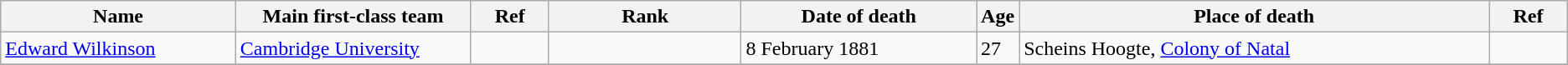<table class="wikitable sortable">
<tr>
<th width=15%>Name</th>
<th width=15%>Main first-class team</th>
<th width=5%>Ref</th>
<th rank=20%>Rank</th>
<th width=15%>Date of death</th>
<th width=2%>Age</th>
<th width=30%>Place of death</th>
<th width=5%>Ref</th>
</tr>
<tr>
<td><a href='#'>Edward Wilkinson</a></td>
<td><a href='#'>Cambridge University</a></td>
<td></td>
<td></td>
<td>8 February 1881</td>
<td>27</td>
<td>Scheins Hoogte, <a href='#'>Colony of Natal</a></td>
<td></td>
</tr>
<tr>
</tr>
</table>
